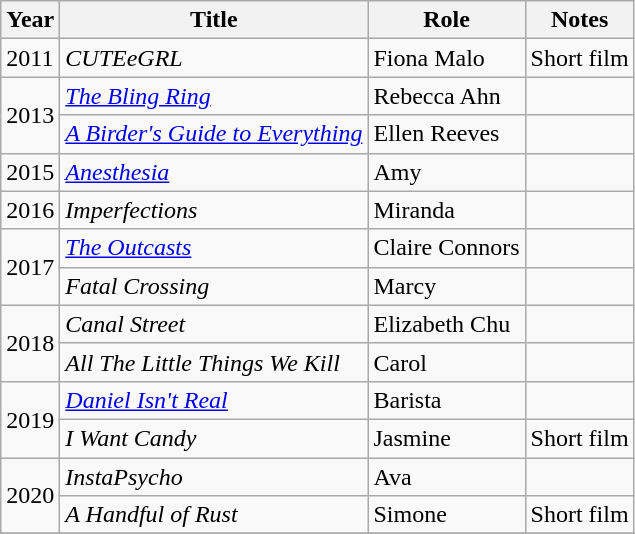<table class="wikitable sortable">
<tr>
<th>Year</th>
<th>Title</th>
<th>Role</th>
<th class="unsortable">Notes</th>
</tr>
<tr>
<td>2011</td>
<td><em>CUTEeGRL</em></td>
<td>Fiona Malo</td>
<td>Short film</td>
</tr>
<tr>
<td rowspan="2">2013</td>
<td><em><a href='#'>The Bling Ring</a></em></td>
<td>Rebecca Ahn</td>
<td></td>
</tr>
<tr>
<td><em><a href='#'>A Birder's Guide to Everything</a></em></td>
<td>Ellen Reeves</td>
<td></td>
</tr>
<tr>
<td>2015</td>
<td><em><a href='#'>Anesthesia</a></em></td>
<td>Amy</td>
<td></td>
</tr>
<tr>
<td>2016</td>
<td><em>Imperfections</em></td>
<td>Miranda</td>
<td></td>
</tr>
<tr>
<td rowspan="2">2017</td>
<td><em><a href='#'>The Outcasts</a></em></td>
<td>Claire Connors</td>
<td></td>
</tr>
<tr>
<td><em>Fatal Crossing</em></td>
<td>Marcy</td>
<td></td>
</tr>
<tr>
<td rowspan="2">2018</td>
<td><em>Canal Street</em></td>
<td>Elizabeth Chu</td>
<td></td>
</tr>
<tr>
<td><em>All The Little Things We Kill</em></td>
<td>Carol</td>
<td></td>
</tr>
<tr>
<td rowspan="2">2019</td>
<td><em><a href='#'>Daniel Isn't Real</a></em></td>
<td>Barista</td>
<td></td>
</tr>
<tr>
<td><em>I Want Candy</em></td>
<td>Jasmine</td>
<td>Short film</td>
</tr>
<tr>
<td rowspan="2">2020</td>
<td><em>InstaPsycho</em></td>
<td>Ava</td>
<td></td>
</tr>
<tr>
<td><em>A Handful of Rust</em></td>
<td>Simone</td>
<td>Short film</td>
</tr>
<tr>
</tr>
</table>
